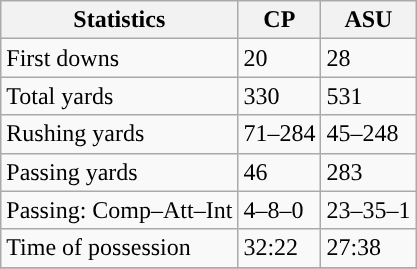<table class="wikitable" style="float: left;">
<tr>
<th>Statistics</th>
<th>CP</th>
<th>ASU</th>
</tr>
<tr>
<td>First downs</td>
<td>20</td>
<td>28</td>
</tr>
<tr>
<td>Total yards</td>
<td>330</td>
<td>531</td>
</tr>
<tr>
<td>Rushing yards</td>
<td>71–284</td>
<td>45–248</td>
</tr>
<tr>
<td>Passing yards</td>
<td>46</td>
<td>283</td>
</tr>
<tr>
<td>Passing: Comp–Att–Int</td>
<td>4–8–0</td>
<td>23–35–1</td>
</tr>
<tr>
<td>Time of possession</td>
<td>32:22</td>
<td>27:38</td>
</tr>
<tr>
</tr>
</table>
